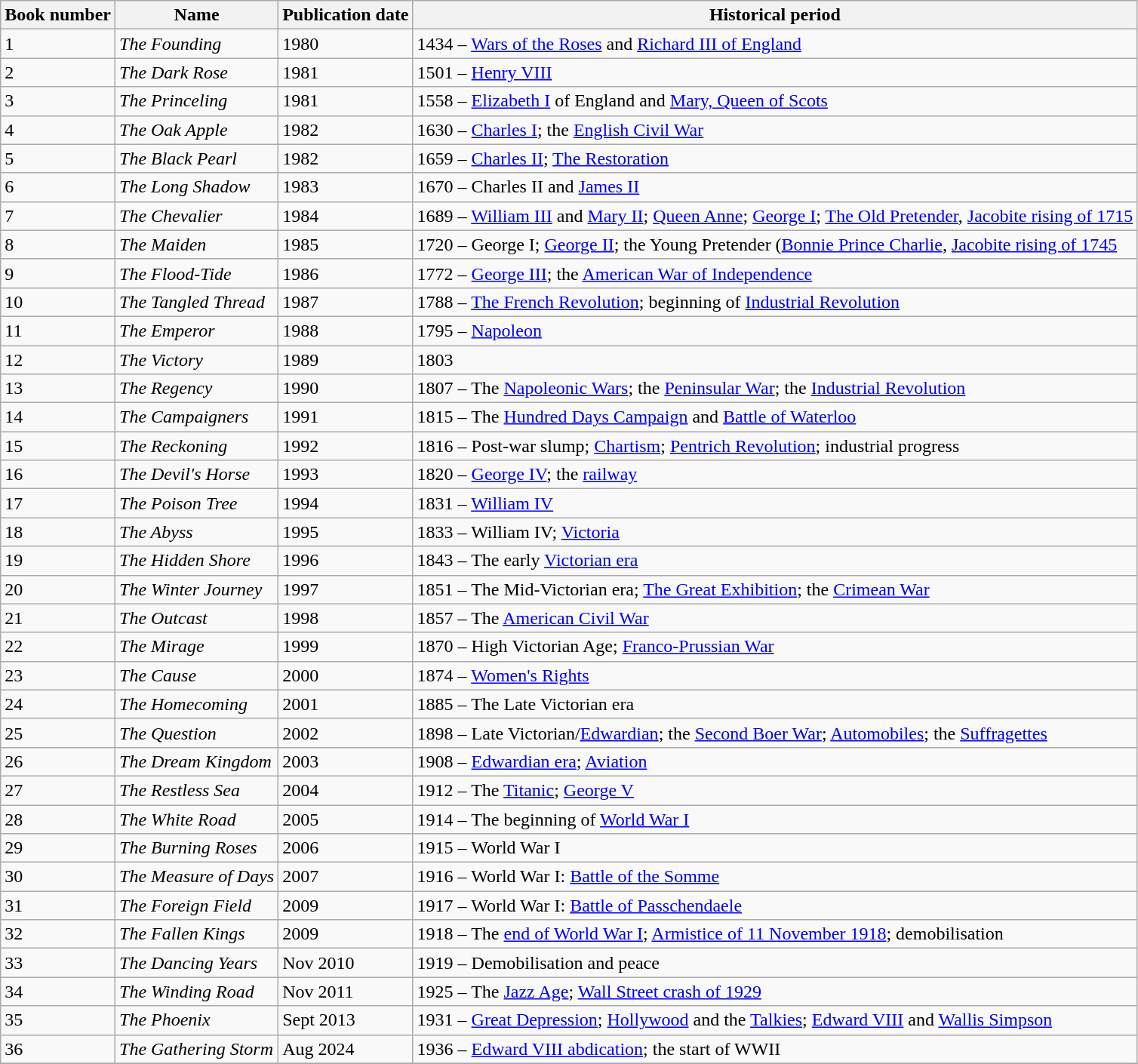<table class="wikitable sortable">
<tr>
<th>Book number</th>
<th>Name</th>
<th>Publication date</th>
<th>Historical period</th>
</tr>
<tr>
<td>1</td>
<td><em>The Founding</em></td>
<td>1980</td>
<td>1434 – <a href='#'>Wars of the Roses</a> and <a href='#'>Richard III of England</a></td>
</tr>
<tr>
<td>2</td>
<td><em>The Dark Rose</em></td>
<td>1981</td>
<td>1501 – <a href='#'>Henry VIII</a></td>
</tr>
<tr>
<td>3</td>
<td><em>The Princeling</em></td>
<td>1981</td>
<td>1558 – <a href='#'>Elizabeth I</a> of England and <a href='#'>Mary, Queen of Scots</a></td>
</tr>
<tr>
<td>4</td>
<td><em>The Oak Apple</em></td>
<td>1982</td>
<td>1630 – <a href='#'>Charles I</a>; the <a href='#'>English Civil War</a></td>
</tr>
<tr>
<td>5</td>
<td><em>The Black Pearl</em></td>
<td>1982</td>
<td>1659 – <a href='#'>Charles II</a>; <a href='#'>The Restoration</a></td>
</tr>
<tr>
<td>6</td>
<td><em>The Long Shadow</em></td>
<td>1983</td>
<td>1670 – Charles II and <a href='#'>James II</a></td>
</tr>
<tr>
<td>7</td>
<td><em>The Chevalier</em></td>
<td>1984</td>
<td>1689 – <a href='#'>William III</a> and <a href='#'>Mary II</a>; <a href='#'>Queen Anne</a>; <a href='#'>George I</a>; <a href='#'>The Old Pretender</a>, <a href='#'>Jacobite rising of 1715</a></td>
</tr>
<tr>
<td>8</td>
<td><em>The Maiden</em></td>
<td>1985</td>
<td>1720 – George I; <a href='#'>George II</a>; the Young Pretender (<a href='#'>Bonnie Prince Charlie</a>, <a href='#'>Jacobite rising of 1745</a></td>
</tr>
<tr>
<td>9</td>
<td><em>The Flood-Tide</em></td>
<td>1986</td>
<td>1772 – <a href='#'>George III</a>; the <a href='#'>American War of Independence</a></td>
</tr>
<tr>
<td>10</td>
<td><em>The Tangled Thread</em></td>
<td>1987</td>
<td>1788 – <a href='#'>The French Revolution</a>; beginning of <a href='#'>Industrial Revolution</a></td>
</tr>
<tr>
<td>11</td>
<td><em>The Emperor</em></td>
<td>1988</td>
<td>1795 – <a href='#'>Napoleon</a></td>
</tr>
<tr>
<td>12</td>
<td><em>The Victory</em></td>
<td>1989</td>
<td>1803</td>
</tr>
<tr>
<td>13</td>
<td><em>The Regency</em></td>
<td>1990</td>
<td>1807 – The <a href='#'>Napoleonic Wars</a>; the <a href='#'>Peninsular War</a>; the <a href='#'>Industrial Revolution</a></td>
</tr>
<tr>
<td>14</td>
<td><em>The Campaigners</em></td>
<td>1991</td>
<td>1815 – The <a href='#'>Hundred Days Campaign</a> and <a href='#'>Battle of Waterloo</a></td>
</tr>
<tr>
<td>15</td>
<td><em>The Reckoning</em></td>
<td>1992</td>
<td>1816 – Post-war slump; <a href='#'>Chartism</a>; <a href='#'>Pentrich Revolution</a>; industrial progress</td>
</tr>
<tr>
<td>16</td>
<td><em>The Devil's Horse</em></td>
<td>1993</td>
<td>1820 – <a href='#'>George IV</a>; the <a href='#'>railway</a></td>
</tr>
<tr>
<td>17</td>
<td><em>The Poison Tree</em></td>
<td>1994</td>
<td>1831 – <a href='#'>William IV</a></td>
</tr>
<tr>
<td>18</td>
<td><em>The Abyss</em></td>
<td>1995</td>
<td>1833 – William IV; <a href='#'>Victoria</a></td>
</tr>
<tr>
<td>19</td>
<td><em>The Hidden Shore</em></td>
<td>1996</td>
<td>1843 – The early <a href='#'>Victorian era</a></td>
</tr>
<tr>
<td>20</td>
<td><em>The Winter Journey</em></td>
<td>1997</td>
<td>1851 – The Mid-Victorian era; <a href='#'>The Great Exhibition</a>; the <a href='#'>Crimean War</a></td>
</tr>
<tr>
<td>21</td>
<td><em>The Outcast</em></td>
<td>1998</td>
<td>1857 – The <a href='#'>American Civil War</a></td>
</tr>
<tr>
<td>22</td>
<td><em>The Mirage</em></td>
<td>1999</td>
<td>1870 – High Victorian Age; <a href='#'>Franco-Prussian War</a></td>
</tr>
<tr>
<td>23</td>
<td><em>The Cause</em></td>
<td>2000</td>
<td>1874 – <a href='#'>Women's Rights</a></td>
</tr>
<tr>
<td>24</td>
<td><em>The Homecoming</em></td>
<td>2001</td>
<td>1885 – The Late Victorian era</td>
</tr>
<tr>
<td>25</td>
<td><em>The Question</em></td>
<td>2002</td>
<td>1898 – Late Victorian/<a href='#'>Edwardian</a>; the <a href='#'>Second Boer War</a>; <a href='#'>Automobiles</a>; the <a href='#'>Suffragettes</a></td>
</tr>
<tr>
<td>26</td>
<td><em>The Dream Kingdom</em></td>
<td>2003</td>
<td>1908 – <a href='#'>Edwardian era</a>; <a href='#'>Aviation</a></td>
</tr>
<tr>
<td>27</td>
<td><em>The Restless Sea</em></td>
<td>2004</td>
<td>1912 – The <a href='#'>Titanic</a>; <a href='#'>George V</a></td>
</tr>
<tr>
<td>28</td>
<td><em>The White Road</em></td>
<td>2005</td>
<td>1914 – The beginning of <a href='#'>World War I</a></td>
</tr>
<tr>
<td>29</td>
<td><em>The Burning Roses</em></td>
<td>2006</td>
<td>1915 – World War I</td>
</tr>
<tr>
<td>30</td>
<td><em>The Measure of Days</em></td>
<td>2007</td>
<td>1916 – World War I: <a href='#'>Battle of the Somme</a></td>
</tr>
<tr>
<td>31</td>
<td><em>The Foreign Field</em></td>
<td>2009</td>
<td>1917 – World War I: <a href='#'>Battle of Passchendaele</a></td>
</tr>
<tr>
<td>32</td>
<td><em>The Fallen Kings</em></td>
<td>2009</td>
<td>1918 – The <a href='#'>end of World War I</a>; <a href='#'>Armistice of 11 November 1918</a>; demobilisation</td>
</tr>
<tr>
<td>33</td>
<td><em>The Dancing Years</em></td>
<td>Nov 2010</td>
<td>1919 – Demobilisation and peace</td>
</tr>
<tr>
<td>34</td>
<td><em>The Winding Road</em></td>
<td>Nov 2011</td>
<td>1925 – The <a href='#'>Jazz Age</a>; <a href='#'>Wall Street crash of 1929</a></td>
</tr>
<tr>
<td>35</td>
<td><em>The Phoenix</em></td>
<td>Sept 2013</td>
<td>1931 – <a href='#'>Great Depression</a>; <a href='#'>Hollywood</a> and the <a href='#'>Talkies</a>; <a href='#'>Edward VIII</a> and <a href='#'>Wallis Simpson</a></td>
</tr>
<tr>
<td>36</td>
<td><em>The Gathering Storm</em></td>
<td>Aug 2024</td>
<td>1936 – <a href='#'>Edward VIII abdication</a>; the start of WWII</td>
</tr>
<tr>
</tr>
</table>
